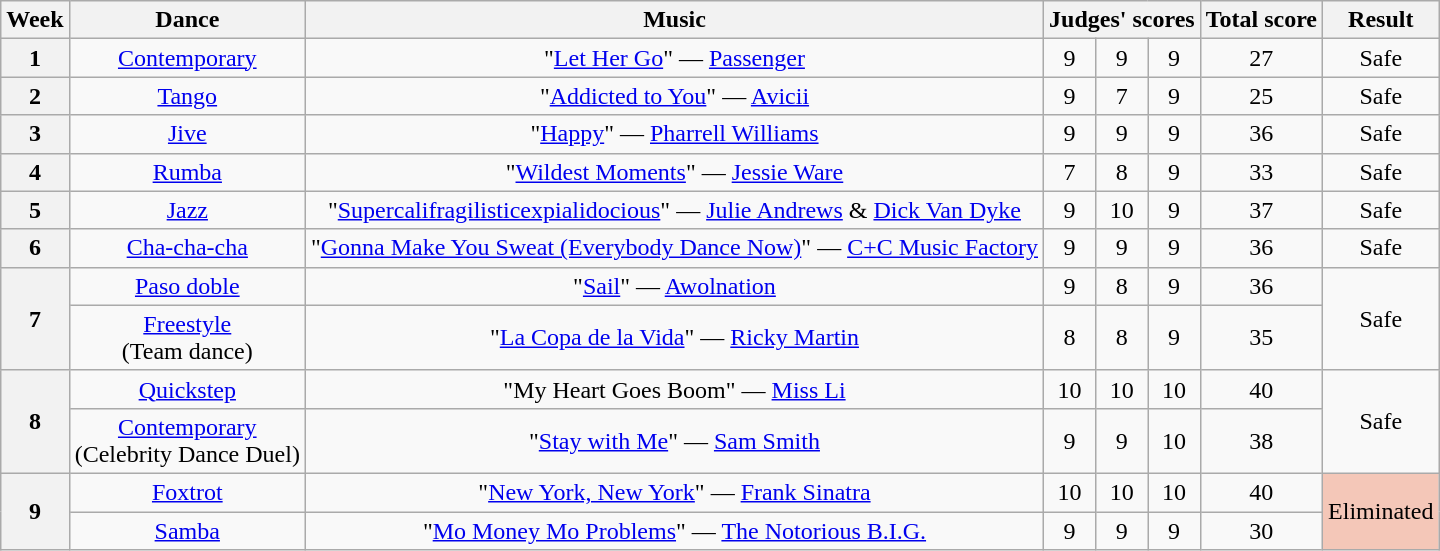<table class="wikitable unsortable" style="text-align:center;">
<tr>
<th scope="col">Week</th>
<th scope="col">Dance</th>
<th scope="col">Music</th>
<th scope="col" colspan="3">Judges' scores</th>
<th>Total score</th>
<th scope="col">Result</th>
</tr>
<tr>
<th scope="row">1</th>
<td><a href='#'>Contemporary</a></td>
<td>"<a href='#'>Let Her Go</a>" — <a href='#'>Passenger</a></td>
<td>9</td>
<td>9</td>
<td>9</td>
<td>27</td>
<td>Safe</td>
</tr>
<tr>
<th scope="row">2</th>
<td><a href='#'>Tango</a></td>
<td>"<a href='#'>Addicted to You</a>" — <a href='#'>Avicii</a></td>
<td>9</td>
<td>7</td>
<td>9</td>
<td>25</td>
<td>Safe</td>
</tr>
<tr>
<th scope="row">3</th>
<td><a href='#'>Jive</a></td>
<td>"<a href='#'>Happy</a>" — <a href='#'>Pharrell Williams</a></td>
<td>9</td>
<td>9</td>
<td>9</td>
<td>36</td>
<td>Safe</td>
</tr>
<tr>
<th scope="row">4</th>
<td><a href='#'>Rumba</a></td>
<td>"<a href='#'>Wildest Moments</a>" — <a href='#'>Jessie Ware</a></td>
<td>7</td>
<td>8</td>
<td>9</td>
<td>33</td>
<td>Safe</td>
</tr>
<tr>
<th scope="row">5</th>
<td><a href='#'>Jazz</a></td>
<td>"<a href='#'>Supercalifragilisticexpialidocious</a>" — <a href='#'>Julie Andrews</a> & <a href='#'>Dick Van Dyke</a></td>
<td>9</td>
<td>10</td>
<td>9</td>
<td>37</td>
<td>Safe</td>
</tr>
<tr>
<th scope="row">6</th>
<td><a href='#'>Cha-cha-cha</a></td>
<td>"<a href='#'>Gonna Make You Sweat (Everybody Dance Now)</a>" — <a href='#'>C+C Music Factory</a></td>
<td>9</td>
<td>9</td>
<td>9</td>
<td>36</td>
<td>Safe</td>
</tr>
<tr>
<th rowspan="2" scope="row">7</th>
<td><a href='#'>Paso doble</a></td>
<td>"<a href='#'>Sail</a>" — <a href='#'>Awolnation</a></td>
<td>9</td>
<td>8</td>
<td>9</td>
<td>36</td>
<td rowspan="2">Safe</td>
</tr>
<tr>
<td><a href='#'>Freestyle</a><br>(Team dance)</td>
<td>"<a href='#'>La Copa de la Vida</a>" — <a href='#'>Ricky Martin</a></td>
<td>8</td>
<td>8</td>
<td>9</td>
<td>35</td>
</tr>
<tr>
<th rowspan="2" scope="row">8</th>
<td><a href='#'>Quickstep</a></td>
<td>"My Heart Goes Boom" — <a href='#'>Miss Li</a></td>
<td>10</td>
<td>10</td>
<td>10</td>
<td>40</td>
<td rowspan="2">Safe</td>
</tr>
<tr>
<td><a href='#'>Contemporary</a><br>(Celebrity Dance Duel)</td>
<td>"<a href='#'>Stay with Me</a>" — <a href='#'>Sam Smith</a></td>
<td>9</td>
<td>9</td>
<td>10</td>
<td>38</td>
</tr>
<tr>
<th rowspan="2" scope="row">9</th>
<td><a href='#'>Foxtrot</a></td>
<td>"<a href='#'>New York, New York</a>" — <a href='#'>Frank Sinatra</a></td>
<td>10</td>
<td>10</td>
<td>10</td>
<td>40</td>
<td rowspan="2" bgcolor="f4c7b8">Eliminated</td>
</tr>
<tr>
<td><a href='#'>Samba</a></td>
<td>"<a href='#'>Mo Money Mo Problems</a>" — <a href='#'>The Notorious B.I.G.</a></td>
<td>9</td>
<td>9</td>
<td>9</td>
<td>30</td>
</tr>
</table>
